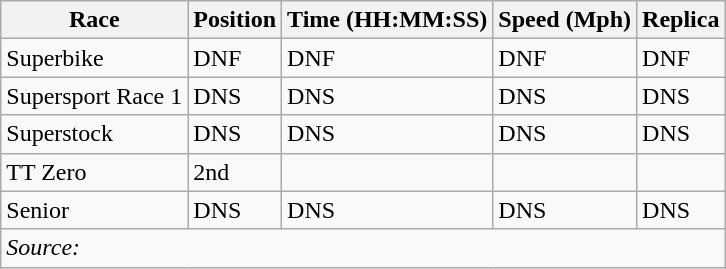<table class="wikitable">
<tr>
<th>Race</th>
<th>Position</th>
<th>Time (HH:MM:SS)</th>
<th>Speed (Mph)</th>
<th>Replica</th>
</tr>
<tr>
<td>Superbike</td>
<td>DNF</td>
<td>DNF</td>
<td>DNF</td>
<td>DNF</td>
</tr>
<tr>
<td>Supersport Race 1</td>
<td>DNS</td>
<td>DNS</td>
<td>DNS</td>
<td>DNS</td>
</tr>
<tr>
<td>Superstock</td>
<td>DNS</td>
<td>DNS</td>
<td>DNS</td>
<td>DNS</td>
</tr>
<tr>
<td>TT Zero</td>
<td>2nd</td>
<td></td>
<td></td>
<td></td>
</tr>
<tr>
<td>Senior</td>
<td>DNS</td>
<td>DNS</td>
<td>DNS</td>
<td>DNS</td>
</tr>
<tr>
<td colspan="5"><em>Source:</em></td>
</tr>
</table>
